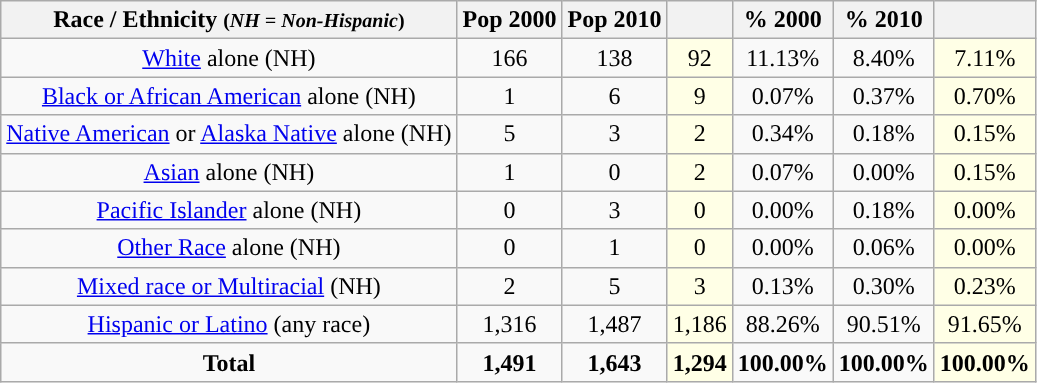<table class="wikitable" style="text-align:center;">
<tr>
<th>Race / Ethnicity <small>(<em>NH = Non-Hispanic</em>)</small></th>
<th>Pop 2000</th>
<th>Pop 2010</th>
<th></th>
<th>% 2000</th>
<th>% 2010</th>
<th></th>
</tr>
<tr>
<td><a href='#'>White</a> alone (NH)</td>
<td>166</td>
<td>138</td>
<td style='background: #ffffe6;'>92</td>
<td>11.13%</td>
<td>8.40%</td>
<td style='background: #ffffe6;'>7.11%</td>
</tr>
<tr>
<td><a href='#'>Black or African American</a> alone (NH)</td>
<td>1</td>
<td>6</td>
<td style='background: #ffffe6;'>9</td>
<td>0.07%</td>
<td>0.37%</td>
<td style='background: #ffffe6;'>0.70%</td>
</tr>
<tr>
<td><a href='#'>Native American</a> or <a href='#'>Alaska Native</a> alone (NH)</td>
<td>5</td>
<td>3</td>
<td style='background: #ffffe6;'>2</td>
<td>0.34%</td>
<td>0.18%</td>
<td style='background: #ffffe6;'>0.15%</td>
</tr>
<tr>
<td><a href='#'>Asian</a> alone (NH)</td>
<td>1</td>
<td>0</td>
<td style='background: #ffffe6;'>2</td>
<td>0.07%</td>
<td>0.00%</td>
<td style='background: #ffffe6;'>0.15%</td>
</tr>
<tr>
<td><a href='#'>Pacific Islander</a> alone (NH)</td>
<td>0</td>
<td>3</td>
<td style='background: #ffffe6;'>0</td>
<td>0.00%</td>
<td>0.18%</td>
<td style='background: #ffffe6;'>0.00%</td>
</tr>
<tr>
<td><a href='#'>Other Race</a> alone (NH)</td>
<td>0</td>
<td>1</td>
<td style='background: #ffffe6;'>0</td>
<td>0.00%</td>
<td>0.06%</td>
<td style='background: #ffffe6;'>0.00%</td>
</tr>
<tr>
<td><a href='#'>Mixed race or Multiracial</a> (NH)</td>
<td>2</td>
<td>5</td>
<td style='background: #ffffe6;'>3</td>
<td>0.13%</td>
<td>0.30%</td>
<td style='background: #ffffe6;'>0.23%</td>
</tr>
<tr>
<td><a href='#'>Hispanic or Latino</a> (any race)</td>
<td>1,316</td>
<td>1,487</td>
<td style='background: #ffffe6;'>1,186</td>
<td>88.26%</td>
<td>90.51%</td>
<td style='background: #ffffe6;'>91.65%</td>
</tr>
<tr>
<td><strong>Total</strong></td>
<td><strong>1,491</strong></td>
<td><strong>1,643</strong></td>
<td style='background: #ffffe6;'><strong>1,294</strong></td>
<td><strong>100.00%</strong></td>
<td><strong>100.00%</strong></td>
<td style='background: #ffffe6;'><strong>100.00%</strong></td>
</tr>
</table>
